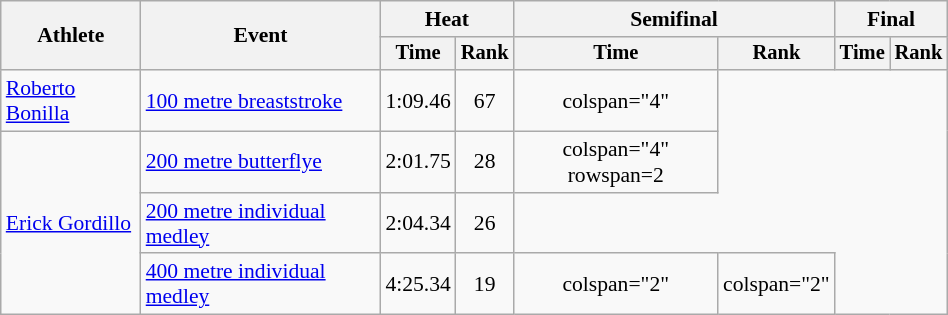<table class="wikitable" style="text-align:center; font-size:90%; width:50%;">
<tr>
<th rowspan="2">Athlete</th>
<th rowspan="2">Event</th>
<th colspan="2">Heat</th>
<th colspan="2">Semifinal</th>
<th colspan="2">Final</th>
</tr>
<tr style="font-size:95%">
<th>Time</th>
<th>Rank</th>
<th>Time</th>
<th>Rank</th>
<th>Time</th>
<th>Rank</th>
</tr>
<tr align=center>
<td align=left><a href='#'>Roberto Bonilla</a></td>
<td align=left><a href='#'>100 metre breaststroke</a></td>
<td>1:09.46</td>
<td>67</td>
<td>colspan="4" </td>
</tr>
<tr align=center>
<td align=left rowspan=3><a href='#'>Erick Gordillo</a></td>
<td align=left><a href='#'>200 metre butterflye</a></td>
<td>2:01.75</td>
<td>28</td>
<td>colspan="4" rowspan=2 </td>
</tr>
<tr align=center>
<td align=left><a href='#'>200 metre individual medley</a></td>
<td>2:04.34</td>
<td>26</td>
</tr>
<tr align=center>
<td align=left><a href='#'>400 metre individual medley</a></td>
<td>4:25.34</td>
<td>19</td>
<td>colspan="2" </td>
<td>colspan="2" </td>
</tr>
</table>
